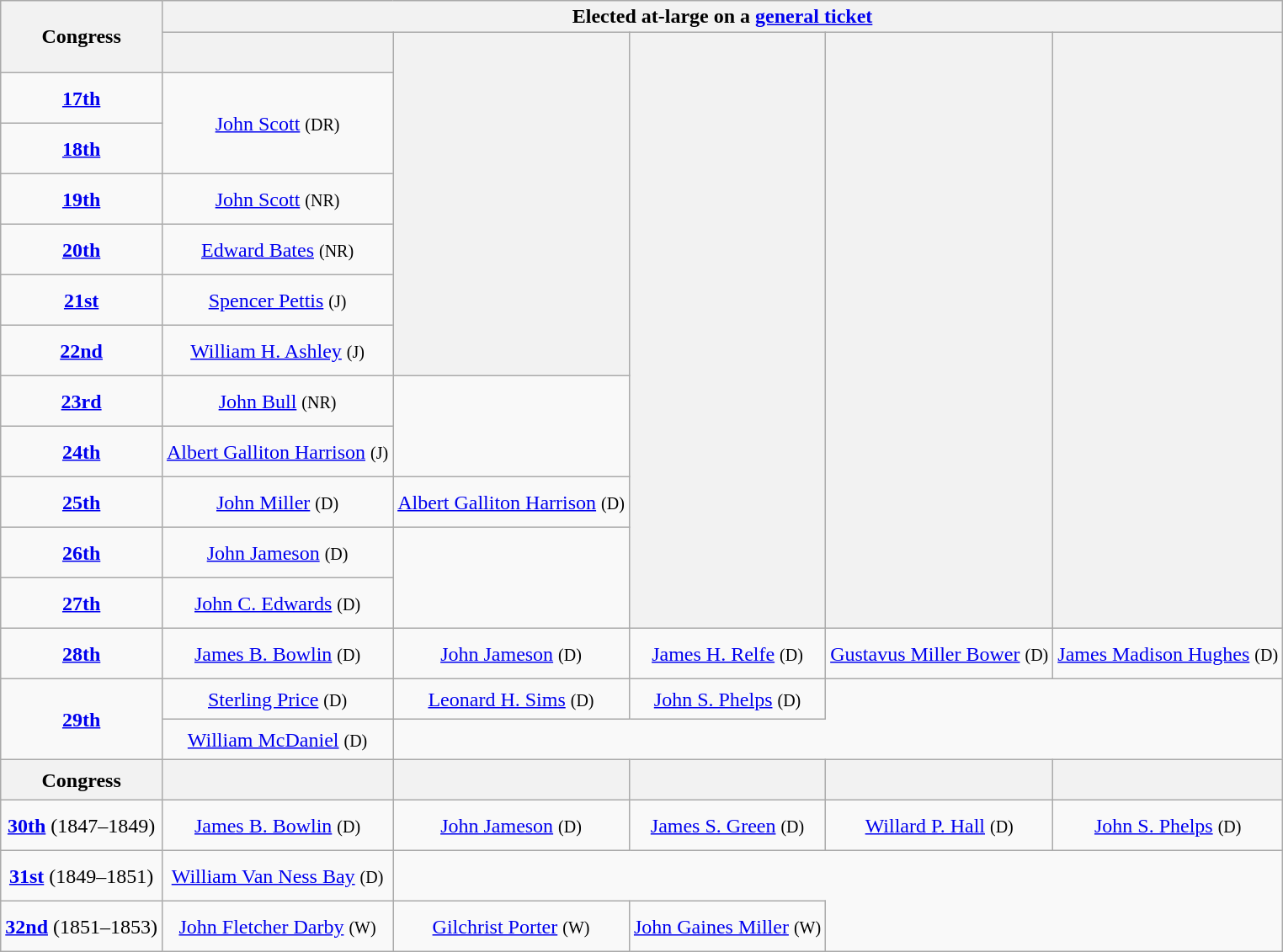<table class=wikitable style="text-align:center">
<tr>
<th rowspan=2>Cong­ress</th>
<th colspan=5>Elected at-large on a <a href='#'>general ticket</a></th>
</tr>
<tr style="height:2em">
<th></th>
<th valign=bottom rowspan="7"></th>
<th valign=bottom rowspan="12"></th>
<th valign=bottom rowspan="12"></th>
<th valign=bottom rowspan="12"></th>
</tr>
<tr style="height:2.5em">
<td><strong><a href='#'>17th</a></strong> </td>
<td rowspan=2 ><a href='#'>John Scott</a> <small>(DR)</small></td>
</tr>
<tr style="height:2.5em">
<td><strong><a href='#'>18th</a></strong> </td>
</tr>
<tr style="height:2.5em">
<td><strong><a href='#'>19th</a></strong> </td>
<td><a href='#'>John Scott</a> <small>(NR)</small></td>
</tr>
<tr style="height:2.5em">
<td><strong><a href='#'>20th</a></strong> </td>
<td><a href='#'>Edward Bates</a> <small>(NR)</small></td>
</tr>
<tr style="height:2.5em">
<td><strong><a href='#'>21st</a></strong> </td>
<td><a href='#'>Spencer Pettis</a> <small>(J)</small></td>
</tr>
<tr style="height:2.5em">
<td><strong><a href='#'>22nd</a></strong> </td>
<td><a href='#'>William H. Ashley</a> <small>(J)</small></td>
</tr>
<tr style="height:2.5em">
<td><strong><a href='#'>23rd</a></strong> </td>
<td><a href='#'>John Bull</a> <small>(NR)</small></td>
</tr>
<tr style="height:2.5em">
<td><strong><a href='#'>24th</a></strong> </td>
<td><a href='#'>Albert Galliton Harrison</a> <small>(J)</small></td>
</tr>
<tr style="height:2.5em">
<td><strong><a href='#'>25th</a></strong> </td>
<td><a href='#'>John Miller</a> <small>(D)</small></td>
<td><a href='#'>Albert Galliton Harrison</a> <small>(D)</small></td>
</tr>
<tr style="height:2.5em">
<td><strong><a href='#'>26th</a></strong> </td>
<td><a href='#'>John Jameson</a> <small>(D)</small></td>
</tr>
<tr style="height:2.5em">
<td><strong><a href='#'>27th</a></strong> </td>
<td><a href='#'>John C. Edwards</a> <small>(D)</small></td>
</tr>
<tr style="height:2.5em">
<td><strong><a href='#'>28th</a></strong> </td>
<td><a href='#'>James B. Bowlin</a> <small>(D)</small></td>
<td><a href='#'>John Jameson</a> <small>(D)</small></td>
<td><a href='#'>James H. Relfe</a> <small>(D)</small></td>
<td><a href='#'>Gustavus Miller Bower</a> <small>(D)</small></td>
<td><a href='#'>James Madison Hughes</a> <small>(D)</small></td>
</tr>
<tr style="height:2em">
<td rowspan=2><strong><a href='#'>29th</a></strong> </td>
<td><a href='#'>Sterling Price</a> <small>(D)</small></td>
<td><a href='#'>Leonard H. Sims</a> <small>(D)</small></td>
<td><a href='#'>John S. Phelps</a> <small>(D)</small></td>
</tr>
<tr style="height:2em">
<td><a href='#'>William McDaniel</a> <small>(D)</small></td>
</tr>
<tr style="height:2em">
<th>Cong­ress</th>
<th></th>
<th></th>
<th></th>
<th></th>
<th></th>
</tr>
<tr style="height:2.5em">
<td><strong><a href='#'>30th</a></strong> (1847–1849)</td>
<td><a href='#'>James B. Bowlin</a> <small>(D)</small></td>
<td><a href='#'>John Jameson</a> <small>(D)</small></td>
<td><a href='#'>James S. Green</a> <small>(D)</small></td>
<td><a href='#'>Willard P. Hall</a> <small>(D)</small></td>
<td><a href='#'>John S. Phelps</a> <small>(D)</small></td>
</tr>
<tr style="height:2.5em">
<td><strong><a href='#'>31st</a></strong> (1849–1851)</td>
<td><a href='#'>William Van Ness Bay</a> <small>(D)</small></td>
</tr>
<tr style="height:2.5em">
<td><strong><a href='#'>32nd</a></strong> (1851–1853)</td>
<td><a href='#'>John Fletcher Darby</a> <small>(W)</small></td>
<td><a href='#'>Gilchrist Porter</a> <small>(W)</small></td>
<td><a href='#'>John Gaines Miller</a> <small>(W)</small></td>
</tr>
</table>
